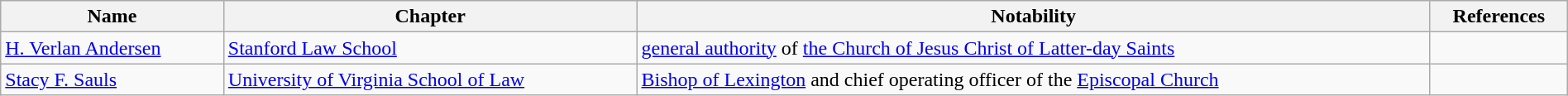<table class="wikitable" style="width:100%;">
<tr>
<th>Name</th>
<th>Chapter</th>
<th>Notability</th>
<th>References</th>
</tr>
<tr>
<td><a href='#'>H. Verlan Andersen</a></td>
<td><a href='#'>Stanford Law School</a></td>
<td><a href='#'>general authority</a> of <a href='#'>the Church of Jesus Christ of Latter-day Saints</a></td>
<td></td>
</tr>
<tr>
<td><a href='#'>Stacy F. Sauls</a></td>
<td><a href='#'>University of Virginia School of Law</a></td>
<td><a href='#'>Bishop of Lexington</a> and chief operating officer of the <a href='#'>Episcopal Church</a></td>
<td></td>
</tr>
</table>
